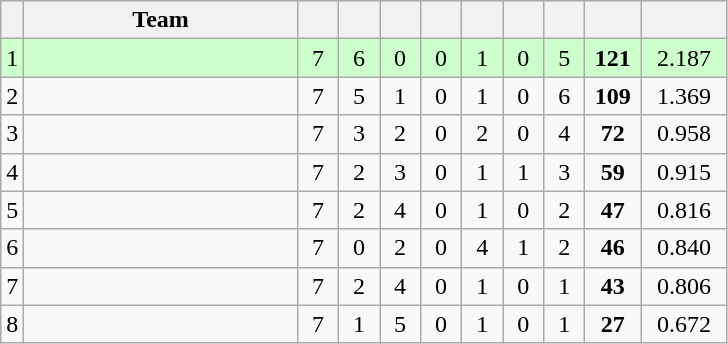<table class="wikitable" style="text-align:center;">
<tr>
<th></th>
<th width="175">Team</th>
<th width=20></th>
<th width=20></th>
<th width=20></th>
<th width=20></th>
<th width=20></th>
<th width=20></th>
<th width=20></th>
<th width=30></th>
<th width=50></th>
</tr>
<tr style="background-color:#cfc">
<td>1</td>
<td align="left"></td>
<td>7</td>
<td>6</td>
<td>0</td>
<td>0</td>
<td>1</td>
<td>0</td>
<td>5</td>
<td><strong>121</strong></td>
<td>2.187</td>
</tr>
<tr>
<td>2</td>
<td align="left"></td>
<td>7</td>
<td>5</td>
<td>1</td>
<td>0</td>
<td>1</td>
<td>0</td>
<td>6</td>
<td><strong>109</strong></td>
<td>1.369</td>
</tr>
<tr>
<td>3</td>
<td align="left"></td>
<td>7</td>
<td>3</td>
<td>2</td>
<td>0</td>
<td>2</td>
<td>0</td>
<td>4</td>
<td><strong>72</strong></td>
<td>0.958</td>
</tr>
<tr>
<td>4</td>
<td align="left"></td>
<td>7</td>
<td>2</td>
<td>3</td>
<td>0</td>
<td>1</td>
<td>1</td>
<td>3</td>
<td><strong>59</strong></td>
<td>0.915</td>
</tr>
<tr>
<td>5</td>
<td align="left"></td>
<td>7</td>
<td>2</td>
<td>4</td>
<td>0</td>
<td>1</td>
<td>0</td>
<td>2</td>
<td><strong>47</strong></td>
<td>0.816</td>
</tr>
<tr>
<td>6</td>
<td align="left"></td>
<td>7</td>
<td>0</td>
<td>2</td>
<td>0</td>
<td>4</td>
<td>1</td>
<td>2</td>
<td><strong>46</strong></td>
<td>0.840</td>
</tr>
<tr>
<td>7</td>
<td align="left"></td>
<td>7</td>
<td>2</td>
<td>4</td>
<td>0</td>
<td>1</td>
<td>0</td>
<td>1</td>
<td><strong>43</strong></td>
<td>0.806</td>
</tr>
<tr>
<td>8</td>
<td align="left"></td>
<td>7</td>
<td>1</td>
<td>5</td>
<td>0</td>
<td>1</td>
<td>0</td>
<td>1</td>
<td><strong>27</strong></td>
<td>0.672</td>
</tr>
</table>
